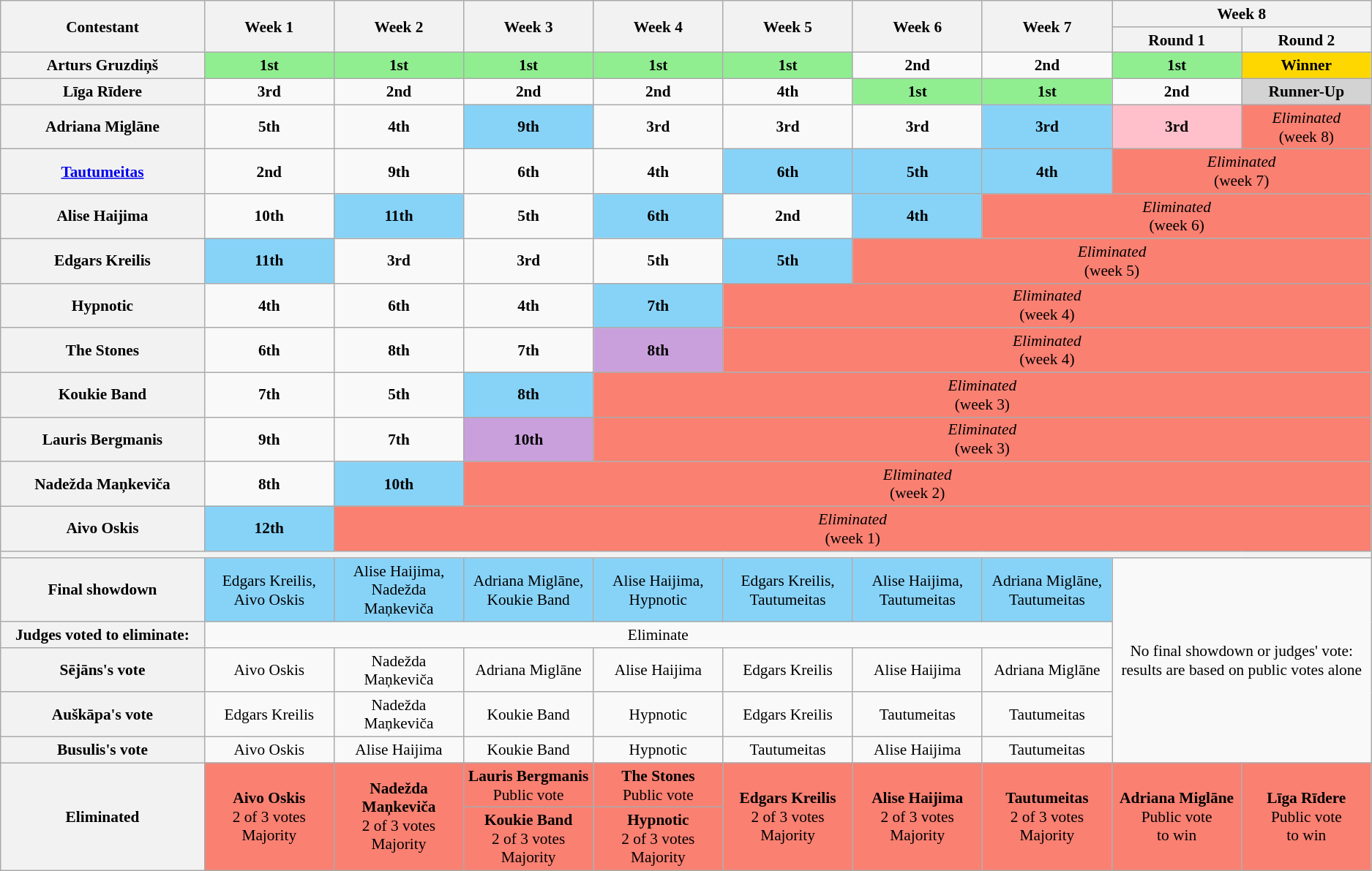<table class="wikitable" style="text-align:center; font-size:89%">
<tr>
<th style="width:11%" rowspan="2" scope="col">Contestant</th>
<th style="width:7%" rowspan="2" scope="col">Week 1</th>
<th style="width:7%" rowspan="2" scope="col">Week 2</th>
<th style="width:7%" rowspan="2" scope="col">Week 3</th>
<th style="width:7%" rowspan="2" scope="col">Week 4</th>
<th style="width:7%" rowspan="2" scope="col">Week 5</th>
<th style="width:7%" rowspan="2" scope="col">Week 6</th>
<th style="width:7%" rowspan="2" scope="col">Week 7</th>
<th colspan="2">Week 8</th>
</tr>
<tr>
<th style="width:7%">Round 1</th>
<th style="width:7%">Round 2</th>
</tr>
<tr>
<th scope="row">Arturs Gruzdiņš</th>
<td style="background:lightgreen"><strong>1st</strong></td>
<td style="background:lightgreen"><strong>1st</strong></td>
<td style="background:lightgreen"><strong>1st</strong></td>
<td style="background:lightgreen"><strong>1st</strong></td>
<td style="background:lightgreen"><strong>1st</strong></td>
<td><strong>2nd</strong></td>
<td><strong>2nd</strong></td>
<td style="background:lightgreen"><strong>1st</strong></td>
<td bgcolor="gold"><strong>Winner</strong></td>
</tr>
<tr>
<th scope="row">Līga Rīdere</th>
<td><strong>3rd</strong></td>
<td><strong>2nd</strong></td>
<td><strong>2nd</strong></td>
<td><strong>2nd</strong></td>
<td><strong>4th</strong></td>
<td style="background:lightgreen"><strong>1st</strong></td>
<td style="background:lightgreen"><strong>1st</strong></td>
<td><strong>2nd</strong></td>
<td bgcolor="lightgrey"><strong>Runner-Up</strong></td>
</tr>
<tr>
<th scope="row">Adriana Miglāne</th>
<td><strong>5th</strong></td>
<td><strong>4th</strong></td>
<td bgcolor="#87D3F8"><strong>9th</strong></td>
<td><strong>3rd</strong></td>
<td><strong>3rd</strong></td>
<td><strong>3rd</strong></td>
<td bgcolor="#87D3F8"><strong>3rd</strong></td>
<td bgcolor="pink"><strong>3rd</strong></td>
<td bgcolor="salmon" colspan=1><em>Eliminated</em><br>(week 8)</td>
</tr>
<tr>
<th scope="row"><a href='#'>Tautumeitas</a></th>
<td><strong>2nd</strong></td>
<td><strong>9th</strong></td>
<td><strong>6th</strong></td>
<td><strong>4th</strong></td>
<td bgcolor="#87D3F8"><strong>6th</strong></td>
<td bgcolor="#87D3F8"><strong>5th</strong></td>
<td bgcolor="#87D3F8"><strong>4th</strong></td>
<td bgcolor="salmon" colspan=2><em>Eliminated</em><br>(week 7)</td>
</tr>
<tr>
<th scope="row">Alise Haijima</th>
<td><strong>10th</strong></td>
<td bgcolor="#87D3F8"><strong>11th</strong></td>
<td><strong>5th</strong></td>
<td bgcolor="#87D3F8"><strong>6th</strong></td>
<td><strong>2nd</strong></td>
<td bgcolor="#87D3F8"><strong>4th</strong></td>
<td bgcolor="salmon" colspan=3><em>Eliminated</em><br>(week 6)</td>
</tr>
<tr>
<th scope="row">Edgars Kreilis</th>
<td bgcolor="#87D3F8"><strong>11th</strong></td>
<td><strong>3rd</strong></td>
<td><strong>3rd</strong></td>
<td><strong>5th</strong></td>
<td bgcolor="#87D3F8"><strong>5th</strong></td>
<td bgcolor="salmon" colspan=4><em>Eliminated</em><br>(week 5)</td>
</tr>
<tr>
<th scope="row">Hypnotic</th>
<td><strong>4th</strong></td>
<td><strong>6th</strong></td>
<td><strong>4th</strong></td>
<td bgcolor="#87D3F8"><strong>7th</strong></td>
<td bgcolor="salmon" colspan=5><em>Eliminated</em><br>(week 4)</td>
</tr>
<tr>
<th scope="row">The Stones</th>
<td><strong>6th</strong></td>
<td><strong>8th</strong></td>
<td><strong>7th</strong></td>
<td bgcolor="#C9A0DC"><strong>8th</strong></td>
<td bgcolor="salmon" colspan=5><em>Eliminated</em><br>(week 4)</td>
</tr>
<tr>
<th scope="row">Koukie Band</th>
<td><strong>7th</strong></td>
<td><strong>5th</strong></td>
<td bgcolor="#87D3F8"><strong>8th</strong></td>
<td bgcolor="salmon" colspan=6><em>Eliminated</em><br>(week 3)</td>
</tr>
<tr>
<th scope="row">Lauris Bergmanis</th>
<td><strong>9th</strong></td>
<td><strong>7th</strong></td>
<td bgcolor="#C9A0DC"><strong>10th</strong></td>
<td bgcolor="salmon" colspan=6><em>Eliminated</em><br>(week 3)</td>
</tr>
<tr>
<th scope="row">Nadežda Maņkeviča</th>
<td><strong>8th</strong></td>
<td bgcolor="#87D3F8"><strong>10th</strong></td>
<td bgcolor="salmon" colspan=7><em>Eliminated</em><br>(week 2)</td>
</tr>
<tr>
<th scope="row">Aivo Oskis</th>
<td bgcolor="#87D3F8"><strong>12th</strong></td>
<td bgcolor="salmon" colspan=8><em>Eliminated</em><br>(week 1)</td>
</tr>
<tr>
<th colspan="10"></th>
</tr>
<tr>
<th scope="row">Final showdown</th>
<td style="background:#87D3F8">Edgars Kreilis,<br>Aivo Oskis</td>
<td style="background:#87D3F8">Alise Haijima,<br>Nadežda Maņkeviča</td>
<td style="background:#87D3F8">Adriana Miglāne,<br>Koukie Band</td>
<td style="background:#87D3F8">Alise Haijima,<br>Hypnotic</td>
<td style="background:#87D3F8">Edgars Kreilis,<br>Tautumeitas</td>
<td style="background:#87D3F8">Alise Haijima,<br>Tautumeitas</td>
<td style="background:#87D3F8">Adriana Miglāne,<br>Tautumeitas</td>
<td rowspan="5" colspan="2">No final showdown or judges' vote:<br>results are based on public votes alone</td>
</tr>
<tr>
<th scope="row">Judges voted to eliminate:</th>
<td colspan="7">Eliminate</td>
</tr>
<tr>
<th scope="row">Sējāns's vote</th>
<td>Aivo Oskis</td>
<td>Nadežda Maņkeviča</td>
<td>Adriana Miglāne</td>
<td>Alise Haijima</td>
<td>Edgars Kreilis</td>
<td>Alise Haijima</td>
<td>Adriana Miglāne</td>
</tr>
<tr>
<th scope="row">Auškāpa's vote</th>
<td>Edgars Kreilis</td>
<td>Nadežda Maņkeviča</td>
<td>Koukie Band</td>
<td>Hypnotic</td>
<td>Edgars Kreilis</td>
<td>Tautumeitas</td>
<td>Tautumeitas</td>
</tr>
<tr>
<th scope="row">Busulis's vote</th>
<td>Aivo Oskis</td>
<td>Alise Haijima</td>
<td>Koukie Band</td>
<td>Hypnotic</td>
<td>Tautumeitas</td>
<td>Alise Haijima</td>
<td>Tautumeitas</td>
</tr>
<tr>
<th rowspan="2" scope="row">Eliminated</th>
<td style="background:#FA8072" rowspan=2><strong>Aivo Oskis</strong><br>2 of 3 votes<br>Majority</td>
<td style="background:#FA8072" rowspan=2><strong>Nadežda Maņkeviča</strong><br>2 of 3 votes<br>Majority</td>
<td style="background:#FA8072"><strong>Lauris Bergmanis</strong><br>Public vote<br></td>
<td style="background:#FA8072"><strong>The Stones</strong><br>Public vote<br></td>
<td style="background:#FA8072" rowspan=2><strong>Edgars Kreilis</strong><br>2 of 3 votes<br>Majority</td>
<td style="background:#FA8072" rowspan=2><strong>Alise Haijima</strong><br>2 of 3 votes<br>Majority</td>
<td style="background:#FA8072" rowspan=2><strong>Tautumeitas</strong><br>2 of 3 votes<br>Majority</td>
<td style="background:#FA8072; width:5%" rowspan=2><strong>Adriana Miglāne</strong><br>Public vote<br>to win</td>
<td style="background:#FA8072; width:5%" rowspan=2><strong>Līga Rīdere</strong><br>Public vote<br>to win</td>
</tr>
<tr>
<td style="background:#FA8072" rowspan=2><strong>Koukie Band</strong><br>2 of 3 votes<br>Majority</td>
<td style="background:#FA8072" rowspan=2><strong>Hypnotic</strong><br>2 of 3 votes<br>Majority</td>
</tr>
</table>
